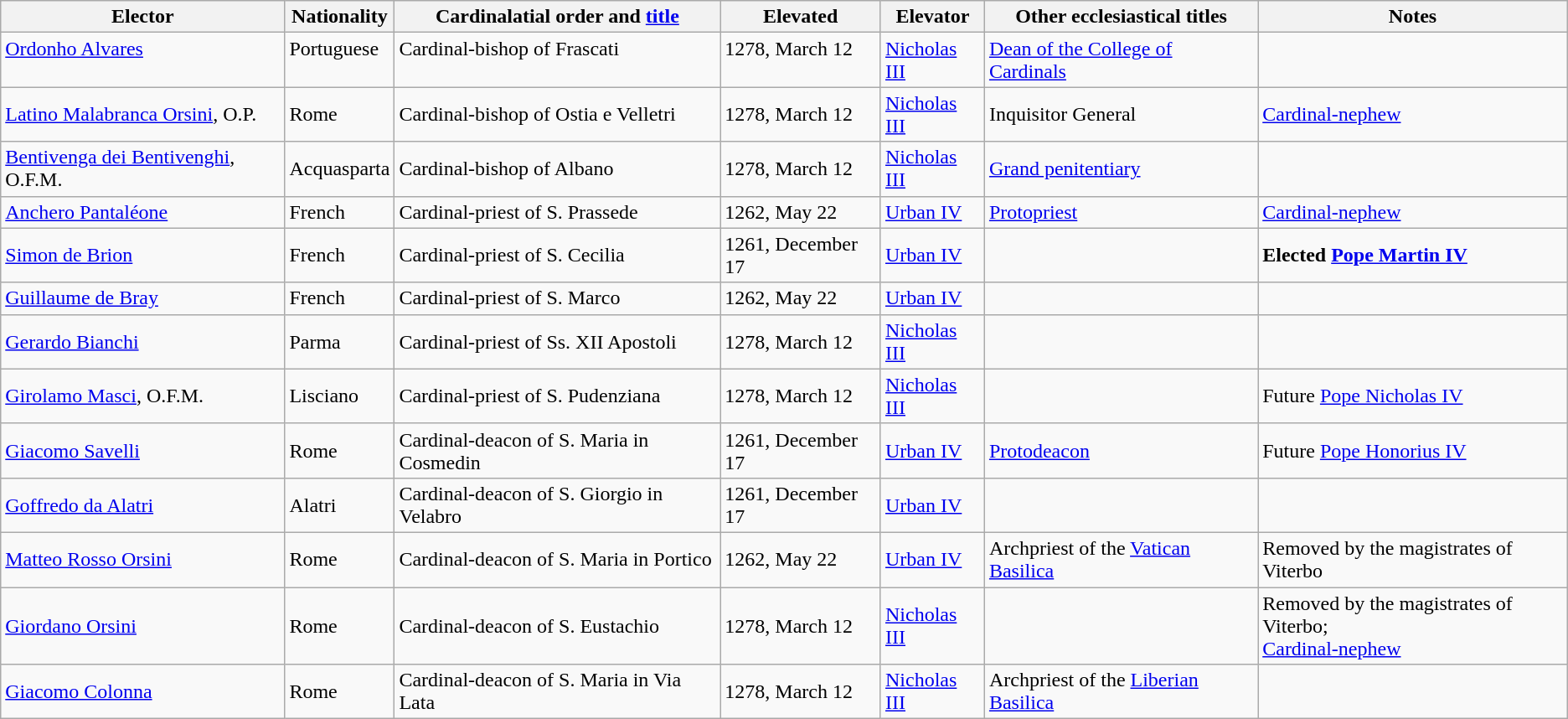<table class="wikitable sortable collapsible">
<tr>
<th width="*">Elector</th>
<th width="*">Nationality</th>
<th width="*">Cardinalatial order and <a href='#'>title</a></th>
<th width="*">Elevated</th>
<th width="*">Elevator</th>
<th width="*">Other ecclesiastical titles</th>
<th width="*">Notes</th>
</tr>
<tr valign="top">
<td><a href='#'>Ordonho Alvares</a></td>
<td>Portuguese</td>
<td>Cardinal-bishop of Frascati</td>
<td>1278, March 12</td>
<td><a href='#'>Nicholas III</a></td>
<td><a href='#'>Dean of the College of Cardinals</a></td>
<td></td>
</tr>
<tr>
<td><a href='#'>Latino Malabranca Orsini</a>, O.P.</td>
<td>Rome</td>
<td>Cardinal-bishop of Ostia e Velletri</td>
<td>1278, March 12</td>
<td><a href='#'>Nicholas III</a></td>
<td>Inquisitor General</td>
<td><a href='#'>Cardinal-nephew</a></td>
</tr>
<tr>
<td><a href='#'>Bentivenga dei Bentivenghi</a>, O.F.M.</td>
<td>Acquasparta</td>
<td>Cardinal-bishop of Albano</td>
<td>1278, March 12</td>
<td><a href='#'>Nicholas III</a></td>
<td><a href='#'>Grand penitentiary</a></td>
<td></td>
</tr>
<tr>
<td><a href='#'>Anchero Pantaléone</a></td>
<td>French</td>
<td>Cardinal-priest of S. Prassede</td>
<td>1262, May 22</td>
<td><a href='#'>Urban IV</a></td>
<td><a href='#'>Protopriest</a></td>
<td><a href='#'>Cardinal-nephew</a></td>
</tr>
<tr>
<td><a href='#'>Simon de Brion</a></td>
<td>French</td>
<td>Cardinal-priest of S. Cecilia</td>
<td>1261, December 17</td>
<td><a href='#'>Urban IV</a></td>
<td></td>
<td><strong>Elected <a href='#'>Pope Martin IV</a></strong></td>
</tr>
<tr>
<td><a href='#'>Guillaume de Bray</a></td>
<td>French</td>
<td>Cardinal-priest of S. Marco</td>
<td>1262, May 22</td>
<td><a href='#'>Urban IV</a></td>
<td></td>
<td></td>
</tr>
<tr>
<td><a href='#'>Gerardo Bianchi</a></td>
<td>Parma</td>
<td>Cardinal-priest of Ss. XII Apostoli</td>
<td>1278, March 12</td>
<td><a href='#'>Nicholas III</a></td>
<td></td>
<td></td>
</tr>
<tr>
<td><a href='#'>Girolamo Masci</a>, O.F.M.</td>
<td>Lisciano</td>
<td>Cardinal-priest of S. Pudenziana</td>
<td>1278, March 12</td>
<td><a href='#'>Nicholas III</a></td>
<td></td>
<td>Future <a href='#'>Pope Nicholas IV</a></td>
</tr>
<tr>
<td><a href='#'>Giacomo Savelli</a></td>
<td>Rome</td>
<td>Cardinal-deacon of S. Maria in Cosmedin</td>
<td>1261, December 17</td>
<td><a href='#'>Urban IV</a></td>
<td><a href='#'>Protodeacon</a></td>
<td>Future <a href='#'>Pope Honorius IV</a></td>
</tr>
<tr>
<td><a href='#'>Goffredo da Alatri</a></td>
<td>Alatri</td>
<td>Cardinal-deacon of S. Giorgio in Velabro</td>
<td>1261, December 17</td>
<td><a href='#'>Urban IV</a></td>
<td></td>
<td></td>
</tr>
<tr>
<td><a href='#'>Matteo Rosso Orsini</a></td>
<td>Rome</td>
<td>Cardinal-deacon of S. Maria in Portico</td>
<td>1262, May 22</td>
<td><a href='#'>Urban IV</a></td>
<td>Archpriest of the <a href='#'>Vatican Basilica</a></td>
<td>Removed by the magistrates of Viterbo</td>
</tr>
<tr>
<td><a href='#'>Giordano Orsini</a></td>
<td>Rome</td>
<td>Cardinal-deacon of S. Eustachio</td>
<td>1278, March 12</td>
<td><a href='#'>Nicholas III</a></td>
<td></td>
<td>Removed by the magistrates of Viterbo;<br><a href='#'>Cardinal-nephew</a></td>
</tr>
<tr>
<td><a href='#'>Giacomo Colonna</a></td>
<td>Rome</td>
<td>Cardinal-deacon of S. Maria in Via Lata</td>
<td>1278, March 12</td>
<td><a href='#'>Nicholas III</a></td>
<td>Archpriest of the <a href='#'>Liberian Basilica</a></td>
<td></td>
</tr>
</table>
